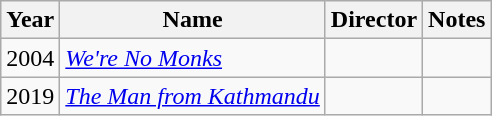<table class="wikitable">
<tr>
<th>Year</th>
<th>Name</th>
<th>Director</th>
<th>Notes</th>
</tr>
<tr>
<td>2004</td>
<td><em><a href='#'>We're No Monks</a></em></td>
<td></td>
<td></td>
</tr>
<tr>
<td>2019</td>
<td><em><a href='#'>The Man from Kathmandu</a></em></td>
<td></td>
<td></td>
</tr>
</table>
